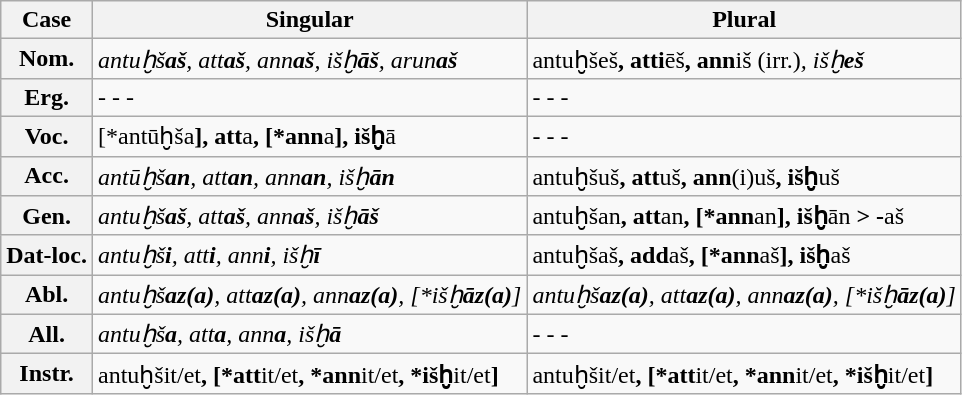<table class="wikitable sortable">
<tr>
<th>Case</th>
<th>Singular</th>
<th>Plural</th>
</tr>
<tr>
<th><strong>Nom.</strong></th>
<td><em>antuḫš<strong>aš</strong>, att<strong>aš</strong>, ann<strong>aš</strong>, išḫ<strong>āš</strong>, arun<strong>aš<strong><em></td>
<td></em>antuḫš</strong>eš<strong>, atti</strong>ēš<strong>, ann</strong>iš</em></strong> (irr.)<em>, išḫ<strong>eš<strong><em></td>
</tr>
<tr>
<th></strong>Erg.<strong></th>
<td></em>- - -<em></td>
<td></em>- - -<em></td>
</tr>
<tr>
<th></strong>Voc.<strong></th>
<td></em>[*antūḫš</strong>a<strong>], att</strong>a<strong>, [*ann</strong>a<strong>], išḫ</strong>ā</em></strong></td>
<td><em>- - -</em></td>
</tr>
<tr>
<th><strong>Acc.</strong></th>
<td><em>antūḫš<strong>an</strong>, att<strong>an</strong>, ann<strong>an</strong>, išḫ<strong>ān<strong><em></td>
<td></em>antuḫš</strong>uš<strong>, att</strong>uš<strong>, ann</strong>(i)uš<strong>, išḫ</strong>uš</em></strong></td>
</tr>
<tr>
<th><strong>Gen.</strong></th>
<td><em>antuḫš<strong>aš</strong>, att<strong>aš</strong>, ann<strong>aš</strong>, išḫ<strong>āš<strong><em></td>
<td></em>antuḫš</strong>an<strong>, att</strong>an<strong>, [*ann</strong>an<strong>], išḫ</strong>ān<strong> > -</strong>aš</em></strong></td>
</tr>
<tr>
<th><strong>Dat-loc.</strong></th>
<td><em>antuḫš<strong>i</strong>, att<strong>i</strong>, ann<strong>i</strong>, išḫ<strong>ī<strong><em></td>
<td></em>antuḫš</strong>aš<strong>, add</strong>aš<strong>, [*ann</strong>aš<strong>], išḫ</strong>aš</em></strong></td>
</tr>
<tr>
<th><strong>Abl.</strong></th>
<td><em>antuḫš<strong>az(a)</strong>, att<strong>az(a)</strong>, ann<strong>az(a)</strong>, [*išḫ<strong>āz(a)</strong>]</em></td>
<td><em>antuḫš<strong>az(a)</strong>, att<strong>az(a)</strong>, ann<strong>az(a)</strong>, [*išḫ<strong>āz(a)</strong>]</em></td>
</tr>
<tr>
<th><strong>All.</strong></th>
<td><em>antuḫš<strong>a</strong>, att<strong>a</strong>, ann<strong>a</strong>, išḫ<strong>ā<strong><em></td>
<td></em>- - -<em></td>
</tr>
<tr>
<th></strong>Instr.<strong></th>
<td></em>antuḫš</strong>it/et<strong>, [*att</strong>it/et<strong>, *ann</strong>it/et<strong>, *išḫ</strong>it/et<strong>]<em></td>
<td></em>antuḫš</strong>it/et<strong>, [*att</strong>it/et<strong>, *ann</strong>it/et<strong>, *išḫ</strong>it/et<strong>]<em></td>
</tr>
</table>
